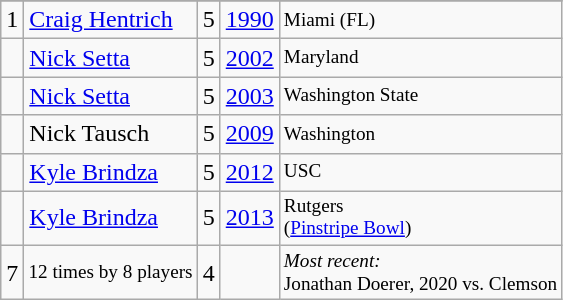<table class="wikitable">
<tr>
</tr>
<tr>
<td>1</td>
<td><a href='#'>Craig Hentrich</a></td>
<td>5</td>
<td><a href='#'>1990</a></td>
<td style="font-size:80%;">Miami (FL)</td>
</tr>
<tr>
<td></td>
<td><a href='#'>Nick Setta</a></td>
<td>5</td>
<td><a href='#'>2002</a></td>
<td style="font-size:80%;">Maryland</td>
</tr>
<tr>
<td></td>
<td><a href='#'>Nick Setta</a></td>
<td>5</td>
<td><a href='#'>2003</a></td>
<td style="font-size:80%;">Washington State</td>
</tr>
<tr>
<td></td>
<td>Nick Tausch</td>
<td>5</td>
<td><a href='#'>2009</a></td>
<td style="font-size:80%;">Washington</td>
</tr>
<tr>
<td></td>
<td><a href='#'>Kyle Brindza</a></td>
<td>5</td>
<td><a href='#'>2012</a></td>
<td style="font-size:80%;">USC</td>
</tr>
<tr>
<td></td>
<td><a href='#'>Kyle Brindza</a></td>
<td>5</td>
<td><a href='#'>2013</a></td>
<td style="font-size:80%;">Rutgers<br>(<a href='#'>Pinstripe Bowl</a>)</td>
</tr>
<tr>
<td>7</td>
<td style="font-size:80%;">12 times by 8 players</td>
<td>4</td>
<td></td>
<td colspan=2 style="font-size:80%;"><em>Most recent:</em><br>Jonathan Doerer, 2020 vs. Clemson</td>
</tr>
</table>
